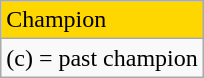<table class="wikitable">
<tr style="background:gold">
<td>Champion</td>
</tr>
<tr>
<td>(c) = past champion</td>
</tr>
</table>
